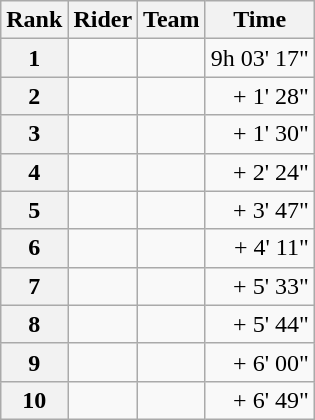<table class="wikitable" margin-bottom:0;">
<tr>
<th scope="col">Rank</th>
<th scope="col">Rider</th>
<th scope="col">Team</th>
<th scope="col">Time</th>
</tr>
<tr>
<th scope="row">1</th>
<td> </td>
<td></td>
<td align="right">9h 03' 17"</td>
</tr>
<tr>
<th scope="row">2</th>
<td> </td>
<td></td>
<td align="right">+ 1' 28"</td>
</tr>
<tr>
<th scope="row">3</th>
<td></td>
<td></td>
<td align="right">+ 1' 30"</td>
</tr>
<tr>
<th scope="row">4</th>
<td></td>
<td></td>
<td align="right">+ 2' 24"</td>
</tr>
<tr>
<th scope="row">5</th>
<td></td>
<td></td>
<td align="right">+ 3' 47"</td>
</tr>
<tr>
<th scope="row">6</th>
<td></td>
<td></td>
<td align="right">+ 4' 11"</td>
</tr>
<tr>
<th scope="row">7</th>
<td></td>
<td></td>
<td align="right">+ 5' 33"</td>
</tr>
<tr>
<th scope="row">8</th>
<td></td>
<td></td>
<td align="right">+ 5' 44"</td>
</tr>
<tr>
<th scope="row">9</th>
<td></td>
<td></td>
<td align="right">+ 6' 00"</td>
</tr>
<tr>
<th scope="row">10</th>
<td></td>
<td></td>
<td align="right">+ 6' 49"</td>
</tr>
</table>
